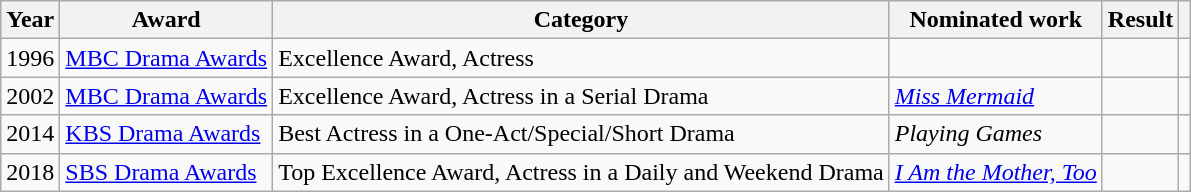<table class="wikitable">
<tr>
<th>Year</th>
<th>Award</th>
<th>Category</th>
<th>Nominated work</th>
<th>Result</th>
<th scope="col"></th>
</tr>
<tr>
<td>1996</td>
<td><a href='#'>MBC Drama Awards</a></td>
<td>Excellence Award, Actress</td>
<td></td>
<td></td>
<td></td>
</tr>
<tr>
<td>2002</td>
<td><a href='#'>MBC Drama Awards</a></td>
<td>Excellence Award, Actress in a Serial Drama</td>
<td><em><a href='#'>Miss Mermaid</a></em></td>
<td></td>
<td></td>
</tr>
<tr>
<td>2014</td>
<td><a href='#'>KBS Drama Awards</a></td>
<td>Best Actress in a One-Act/Special/Short Drama</td>
<td><em>Playing Games</em></td>
<td></td>
<td></td>
</tr>
<tr>
<td>2018</td>
<td><a href='#'>SBS Drama Awards</a></td>
<td>Top Excellence Award, Actress in a Daily and Weekend Drama</td>
<td><em><a href='#'>I Am the Mother, Too</a></em></td>
<td></td>
<td></td>
</tr>
</table>
